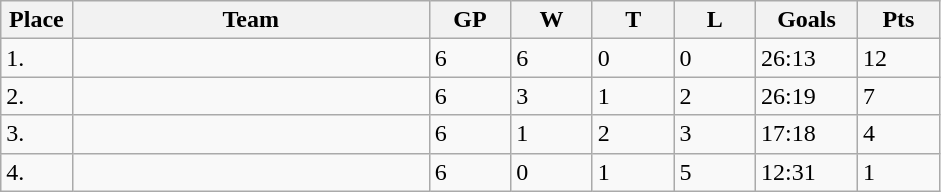<table class="wikitable width:55%; font-size:95%">
<tr>
<th width="7%">Place</th>
<th width="35%">Team</th>
<th width="8%">GP</th>
<th width="8%">W</th>
<th width="8%">T</th>
<th width="8%">L</th>
<th width="10%">Goals</th>
<th width="8%">Pts</th>
</tr>
<tr>
<td>1.</td>
<td style="text-align:left"></td>
<td>6</td>
<td>6</td>
<td>0</td>
<td>0</td>
<td>26:13</td>
<td>12</td>
</tr>
<tr>
<td>2.</td>
<td style="text-align:left"></td>
<td>6</td>
<td>3</td>
<td>1</td>
<td>2</td>
<td>26:19</td>
<td>7</td>
</tr>
<tr>
<td>3.</td>
<td style="text-align:left"></td>
<td>6</td>
<td>1</td>
<td>2</td>
<td>3</td>
<td>17:18</td>
<td>4</td>
</tr>
<tr>
<td>4.</td>
<td style="text-align:left"></td>
<td>6</td>
<td>0</td>
<td>1</td>
<td>5</td>
<td>12:31</td>
<td>1</td>
</tr>
</table>
